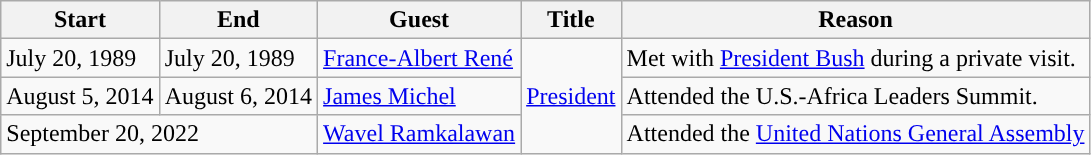<table class="wikitable sortable">
<tr>
<th>Start</th>
<th>End</th>
<th>Guest</th>
<th>Title</th>
<th>Reason</th>
</tr>
<tr>
<td>July 20, 1989</td>
<td>July 20, 1989</td>
<td><a href='#'>France-Albert René</a></td>
<td rowspan="3"><a href='#'>President</a></td>
<td>Met with <a href='#'>President Bush</a> during a private visit.</td>
</tr>
<tr>
<td>August 5, 2014</td>
<td>August 6, 2014</td>
<td><a href='#'>James Michel</a></td>
<td>Attended the U.S.-Africa Leaders Summit.</td>
</tr>
<tr>
<td colspan="2"><div>September 20, 2022</div></td>
<td><a href='#'>Wavel Ramkalawan</a></td>
<td>Attended the <a href='#'>United Nations General Assembly</a></td>
</tr>
</table>
